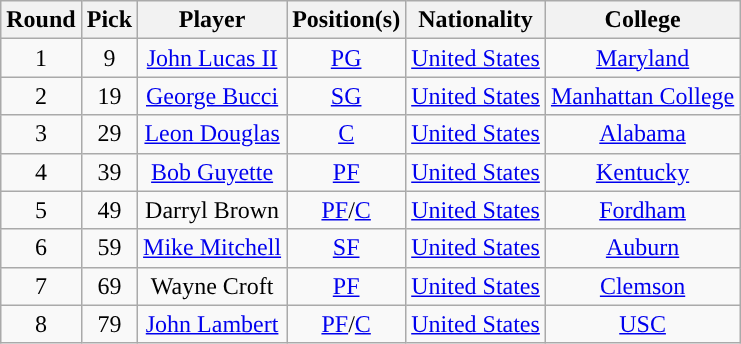<table class="wikitable sortable sortable">
<tr>
<th>Round</th>
<th>Pick</th>
<th>Player</th>
<th>Position(s)</th>
<th>Nationality</th>
<th>College</th>
</tr>
<tr style="text-align: center">
<td>1</td>
<td>9</td>
<td><a href='#'>John Lucas II</a></td>
<td><a href='#'>PG</a></td>
<td> <a href='#'>United States</a></td>
<td><a href='#'>Maryland</a></td>
</tr>
<tr style="text-align: center">
<td>2</td>
<td>19</td>
<td><a href='#'>George Bucci</a></td>
<td><a href='#'>SG</a></td>
<td> <a href='#'>United States</a></td>
<td><a href='#'>Manhattan College</a></td>
</tr>
<tr style="text-align: center">
<td>3</td>
<td>29</td>
<td><a href='#'>Leon Douglas</a></td>
<td><a href='#'>C</a></td>
<td> <a href='#'>United States</a></td>
<td><a href='#'>Alabama</a></td>
</tr>
<tr style="text-align: center">
<td>4</td>
<td>39</td>
<td><a href='#'>Bob Guyette</a></td>
<td><a href='#'>PF</a></td>
<td> <a href='#'>United States</a></td>
<td><a href='#'>Kentucky</a></td>
</tr>
<tr style="text-align: center">
<td>5</td>
<td>49</td>
<td>Darryl Brown</td>
<td><a href='#'>PF</a>/<a href='#'>C</a></td>
<td> <a href='#'>United States</a></td>
<td><a href='#'>Fordham</a></td>
</tr>
<tr style="text-align: center">
<td>6</td>
<td>59</td>
<td><a href='#'>Mike Mitchell</a></td>
<td><a href='#'>SF</a></td>
<td> <a href='#'>United States</a></td>
<td><a href='#'>Auburn</a></td>
</tr>
<tr style="text-align: center">
<td>7</td>
<td>69</td>
<td>Wayne Croft</td>
<td><a href='#'>PF</a></td>
<td> <a href='#'>United States</a></td>
<td><a href='#'>Clemson</a></td>
</tr>
<tr style="text-align: center">
<td>8</td>
<td>79</td>
<td><a href='#'>John Lambert</a></td>
<td><a href='#'>PF</a>/<a href='#'>C</a></td>
<td> <a href='#'>United States</a></td>
<td><a href='#'>USC</a></td>
</tr>
</table>
